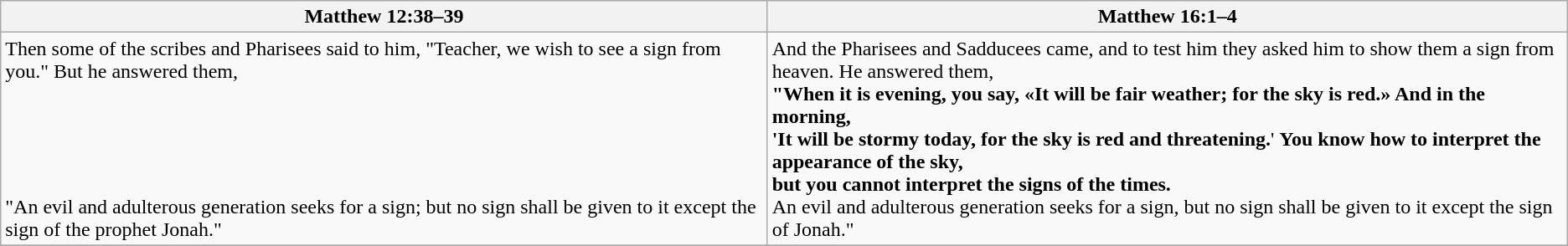<table class="wikitable" border="1">
<tr>
<th>Matthew 12:38–39</th>
<th>Matthew 16:1–4</th>
</tr>
<tr>
<td>Then some of the scribes and Pharisees said to him, "Teacher, we wish to see a sign from you." But he answered them,<br><br><br><br><br><br>
"An evil and adulterous generation seeks for a sign; but no sign shall be given to it except the sign of the prophet Jonah."</td>
<td>And the Pharisees and Sadducees came, and to test him they asked him to show them a sign from heaven. He answered them,<br><strong>"When it is evening, you say, «It will be fair weather; for the sky is red.» And in the morning,</strong><br><strong>'It will be stormy today, for the sky is red and threatening.</strong>' <strong>You know how to interpret the appearance of the sky,</strong><br><strong>but you cannot interpret the signs of the times.</strong><br>An evil and adulterous generation seeks for a sign, but no sign shall be given to it except the sign of Jonah."</td>
</tr>
<tr>
</tr>
</table>
